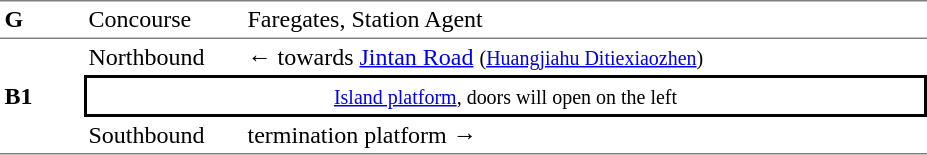<table table border=0 cellspacing=0 cellpadding=3>
<tr>
<td style="border-top:solid 1px gray;border-bottom:solid 1px gray;" width=50><strong>G</strong></td>
<td style="border-top:solid 1px gray;border-bottom:solid 1px gray;" width=100>Concourse</td>
<td style="border-top:solid 1px gray;border-bottom:solid 1px gray;" width=450>Faregates, Station Agent</td>
</tr>
<tr>
<td style="border-bottom:solid 1px gray;" rowspan=3><strong>B1</strong></td>
<td>Northbound</td>
<td>←  towards <a href='#'>Jintan Road</a> <small>(<a href='#'>Huangjiahu Ditiexiaozhen</a>)</small></td>
</tr>
<tr>
<td style="border-right:solid 2px black;border-left:solid 2px black;border-top:solid 2px black;border-bottom:solid 2px black;text-align:center;" colspan=2><small><a href='#'>Island platform</a>, doors will open on the left</small></td>
</tr>
<tr>
<td style="border-bottom:solid 1px gray;">Southbound</td>
<td style="border-bottom:solid 1px gray;"> termination platform →</td>
</tr>
</table>
